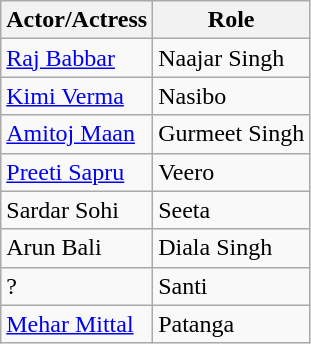<table class="wikitable">
<tr>
<th>Actor/Actress</th>
<th>Role</th>
</tr>
<tr>
<td><a href='#'>Raj Babbar</a></td>
<td>Naajar Singh</td>
</tr>
<tr>
<td><a href='#'>Kimi Verma</a></td>
<td>Nasibo</td>
</tr>
<tr>
<td><a href='#'>Amitoj Maan</a></td>
<td>Gurmeet Singh</td>
</tr>
<tr>
<td><a href='#'>Preeti Sapru</a></td>
<td>Veero</td>
</tr>
<tr>
<td>Sardar Sohi</td>
<td>Seeta</td>
</tr>
<tr>
<td>Arun Bali</td>
<td>Diala Singh</td>
</tr>
<tr>
<td>?</td>
<td>Santi</td>
</tr>
<tr>
<td><a href='#'>Mehar Mittal</a></td>
<td>Patanga</td>
</tr>
</table>
